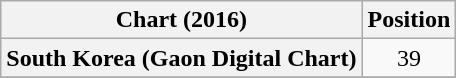<table class="wikitable plainrowheaders" style="text-align:center">
<tr>
<th scope="col">Chart (2016)</th>
<th scope="col">Position</th>
</tr>
<tr>
<th scope="row">South Korea (Gaon Digital Chart)</th>
<td>39</td>
</tr>
<tr>
</tr>
</table>
